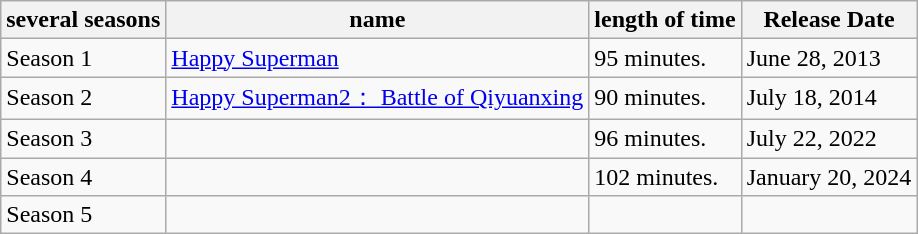<table class="wikitable">
<tr>
<th>several seasons</th>
<th>name</th>
<th>length of time</th>
<th>Release Date</th>
</tr>
<tr>
<td>Season 1</td>
<td><a href='#'>Happy Superman</a></td>
<td>95 minutes.</td>
<td>June 28, 2013</td>
</tr>
<tr>
<td>Season 2</td>
<td><a href='#'>Happy Superman2： Battle of Qiyuanxing</a></td>
<td>90 minutes.</td>
<td>July 18, 2014</td>
</tr>
<tr>
<td>Season 3</td>
<td></td>
<td>96 minutes.</td>
<td>July 22, 2022</td>
</tr>
<tr>
<td>Season 4</td>
<td> </td>
<td>102 minutes.</td>
<td>January 20, 2024</td>
</tr>
<tr>
<td>Season 5</td>
<td></td>
<td></td>
<td></td>
</tr>
</table>
